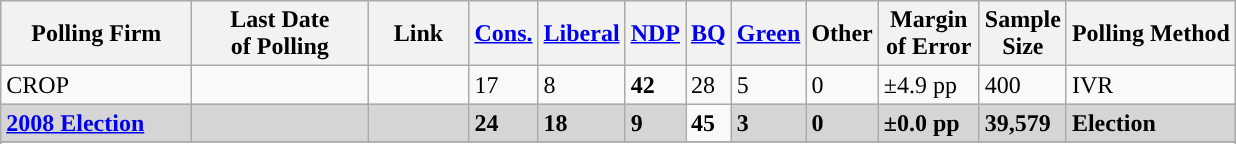<table class="wikitable sortable">
<tr style="background:#e9e9e9;">
<th style="width:120px">Polling Firm</th>
<th style="width:110px">Last Date<br>of Polling</th>
<th style="width:60px" class="unsortable">Link</th>
<th style="background-color:"><strong><a href='#'>Cons.</a></strong></th>
<th style="background-color:"><strong><a href='#'>Liberal</a></strong></th>
<th style="background-color:"><strong><a href='#'>NDP</a></strong></th>
<th style="background-color:"><strong><a href='#'>BQ</a></strong></th>
<th style="background-color:"><strong><a href='#'>Green</a></strong></th>
<th style="background-color:"><strong>Other</strong></th>
<th style="width:60px;" class=unsortable>Margin<br>of Error</th>
<th style="width:50px;" class=unsortable>Sample<br>Size</th>
<th class=unsortable>Polling Method</th>
</tr>
<tr>
<td>CROP</td>
<td></td>
<td></td>
<td>17</td>
<td>8</td>
<td><strong>42</strong></td>
<td>28</td>
<td>5</td>
<td>0</td>
<td>±4.9 pp</td>
<td>400</td>
<td>IVR</td>
</tr>
<tr>
<td style="background:#D5D5D5"><strong><a href='#'>2008 Election</a></strong></td>
<td style="background:#D5D5D5"><strong></strong></td>
<td style="background:#D5D5D5"></td>
<td style="background:#D5D5D5"><strong>24</strong></td>
<td style="background:#D5D5D5"><strong>18</strong></td>
<td style="background:#D5D5D5"><strong>9</strong></td>
<td><strong>45</strong></td>
<td style="background:#D5D5D5"><strong>3</strong></td>
<td style="background:#D5D5D5"><strong>0</strong></td>
<td style="background:#D5D5D5"><strong>±0.0 pp</strong></td>
<td style="background:#D5D5D5"><strong>39,579</strong></td>
<td style="background:#D5D5D5"><strong>Election</strong></td>
</tr>
<tr>
</tr>
<tr>
</tr>
</table>
